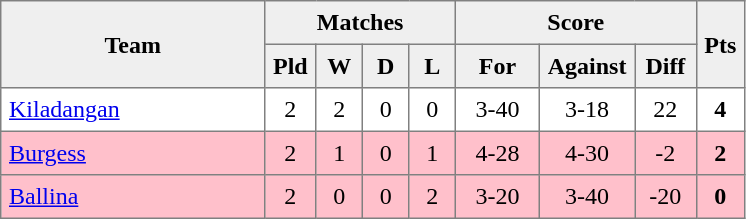<table style=border-collapse:collapse border=1 cellspacing=0 cellpadding=5>
<tr align=center bgcolor=#efefef>
<th rowspan=2 width=165>Team</th>
<th colspan=4>Matches</th>
<th colspan=3>Score</th>
<th rowspan=2width=20>Pts</th>
</tr>
<tr align=center bgcolor=#efefef>
<th width=20>Pld</th>
<th width=20>W</th>
<th width=20>D</th>
<th width=20>L</th>
<th width=45>For</th>
<th width=45>Against</th>
<th width=30>Diff</th>
</tr>
<tr align=center>
<td style="text-align:left;"><a href='#'>Kiladangan</a></td>
<td>2</td>
<td>2</td>
<td>0</td>
<td>0</td>
<td>3-40</td>
<td>3-18</td>
<td>22</td>
<td><strong>4</strong></td>
</tr>
<tr align=center style="background:#FFC0CB;">
<td style="text-align:left;"><a href='#'>Burgess</a></td>
<td>2</td>
<td>1</td>
<td>0</td>
<td>1</td>
<td>4-28</td>
<td>4-30</td>
<td>-2</td>
<td><strong>2</strong></td>
</tr>
<tr align=center style="background:#FFC0CB;">
<td style="text-align:left;"><a href='#'>Ballina</a></td>
<td>2</td>
<td>0</td>
<td>0</td>
<td>2</td>
<td>3-20</td>
<td>3-40</td>
<td>-20</td>
<td><strong>0</strong></td>
</tr>
</table>
